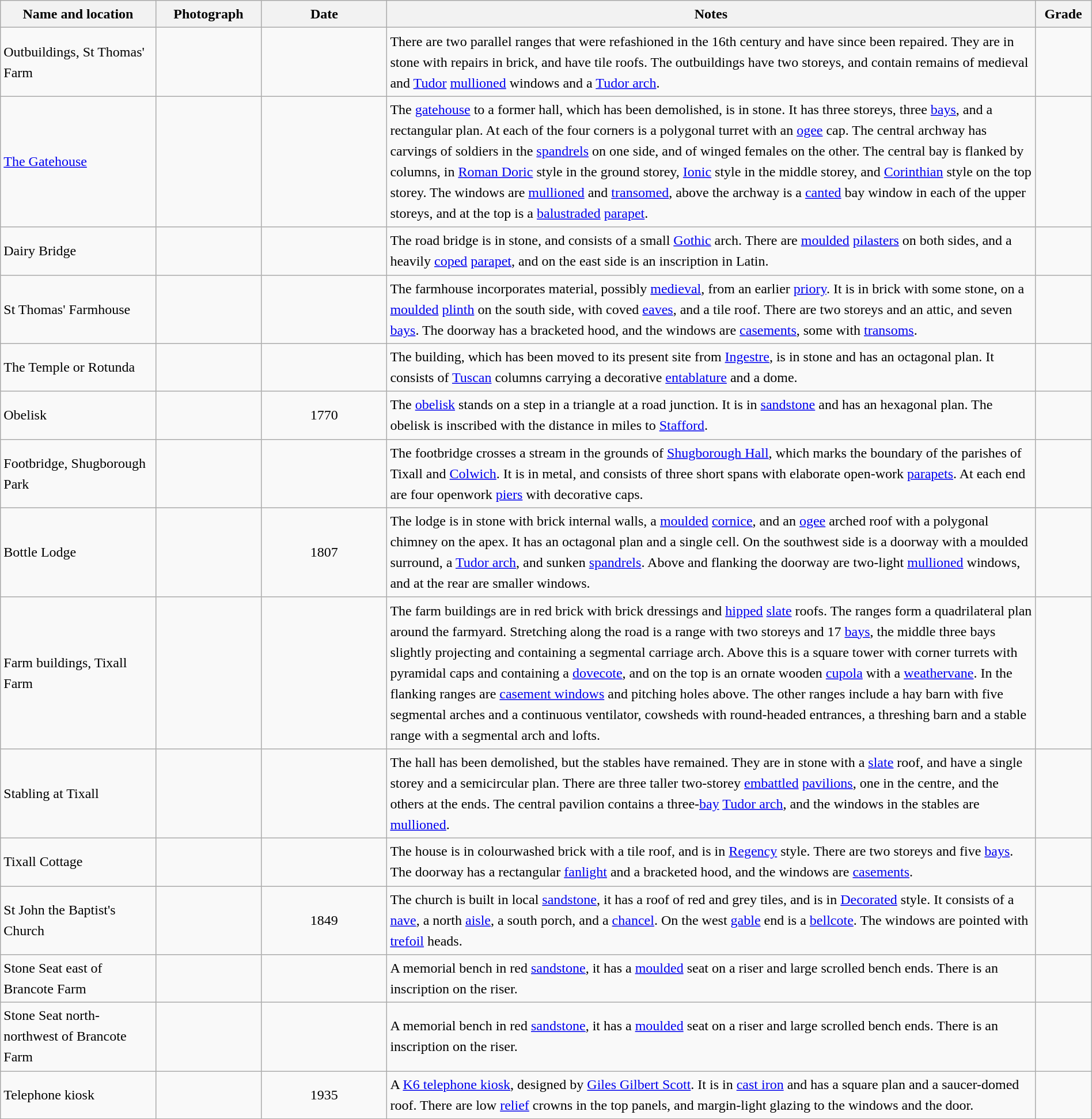<table class="wikitable sortable plainrowheaders" style="width:100%; border:0; text-align:left; line-height:150%;">
<tr>
<th scope="col"  style="width:150px">Name and location</th>
<th scope="col"  style="width:100px" class="unsortable">Photograph</th>
<th scope="col"  style="width:120px">Date</th>
<th scope="col"  style="width:650px" class="unsortable">Notes</th>
<th scope="col"  style="width:50px">Grade</th>
</tr>
<tr>
<td>Outbuildings, St Thomas' Farm<br><small></small></td>
<td></td>
<td align="center"></td>
<td>There are two parallel ranges that were refashioned in the 16th century and have since been repaired.  They are in stone with repairs in brick, and have tile roofs.  The outbuildings have two storeys, and contain remains of medieval and <a href='#'>Tudor</a> <a href='#'>mullioned</a> windows and a <a href='#'>Tudor arch</a>.</td>
<td align="center" ></td>
</tr>
<tr>
<td><a href='#'>The Gatehouse</a><br><small></small></td>
<td></td>
<td align="center"></td>
<td>The <a href='#'>gatehouse</a> to a former hall, which has been demolished, is in stone.  It has three storeys, three <a href='#'>bays</a>, and a rectangular plan.  At each of the four corners is a polygonal turret with an <a href='#'>ogee</a> cap.  The central archway has carvings of soldiers in the <a href='#'>spandrels</a> on one side, and of winged females on the other.  The central bay is flanked by columns, in <a href='#'>Roman Doric</a> style in the ground storey, <a href='#'>Ionic</a> style in the middle storey, and <a href='#'>Corinthian</a> style on the top storey.  The windows are <a href='#'>mullioned</a> and <a href='#'>transomed</a>, above the archway is a <a href='#'>canted</a> bay window in each of the upper storeys, and at the top is a <a href='#'>balustraded</a> <a href='#'>parapet</a>.</td>
<td align="center" ></td>
</tr>
<tr>
<td>Dairy Bridge<br><small></small></td>
<td></td>
<td align="center"></td>
<td>The road bridge is in stone, and consists of a small <a href='#'>Gothic</a> arch.  There are <a href='#'>moulded</a> <a href='#'>pilasters</a> on both sides, and a heavily <a href='#'>coped</a> <a href='#'>parapet</a>, and on the east side is an inscription in Latin.</td>
<td align="center" ></td>
</tr>
<tr>
<td>St Thomas' Farmhouse<br><small></small></td>
<td></td>
<td align="center"></td>
<td>The farmhouse incorporates material, possibly <a href='#'>medieval</a>, from an earlier <a href='#'>priory</a>.  It is in brick with some stone, on a <a href='#'>moulded</a> <a href='#'>plinth</a> on the south side, with coved <a href='#'>eaves</a>, and a tile roof.  There are two storeys and an attic, and seven <a href='#'>bays</a>.  The doorway has a bracketed hood, and the windows are <a href='#'>casements</a>, some with <a href='#'>transoms</a>.</td>
<td align="center" ></td>
</tr>
<tr>
<td>The Temple or Rotunda<br><small></small></td>
<td></td>
<td align="center"></td>
<td>The building, which has been moved to its present site from <a href='#'>Ingestre</a>, is in stone and has an octagonal plan.  It consists of <a href='#'>Tuscan</a> columns carrying a decorative <a href='#'>entablature</a> and a dome.</td>
<td align="center" ></td>
</tr>
<tr>
<td>Obelisk<br><small></small></td>
<td></td>
<td align="center">1770</td>
<td>The <a href='#'>obelisk</a> stands on a step in a triangle at  a road junction.  It is in <a href='#'>sandstone</a> and has an hexagonal plan.  The obelisk is inscribed with the distance in miles to <a href='#'>Stafford</a>.</td>
<td align="center" ></td>
</tr>
<tr>
<td>Footbridge, Shugborough Park<br><small></small></td>
<td></td>
<td align="center"></td>
<td>The footbridge crosses a stream in the grounds of <a href='#'>Shugborough Hall</a>, which marks the boundary of the parishes of Tixall and <a href='#'>Colwich</a>.  It is in metal, and consists of three short spans with elaborate open-work <a href='#'>parapets</a>.  At each end are four openwork <a href='#'>piers</a> with decorative caps.</td>
<td align="center" ></td>
</tr>
<tr>
<td>Bottle Lodge<br><small></small></td>
<td></td>
<td align="center">1807</td>
<td>The lodge is in stone with brick internal walls, a <a href='#'>moulded</a> <a href='#'>cornice</a>, and an <a href='#'>ogee</a> arched roof with a polygonal chimney on the apex.  It has an octagonal plan and a single cell.  On the southwest side is a doorway with a moulded surround, a <a href='#'>Tudor arch</a>, and sunken <a href='#'>spandrels</a>.  Above and flanking the doorway are two-light <a href='#'>mullioned</a> windows, and at the rear are smaller windows.</td>
<td align="center" ></td>
</tr>
<tr>
<td>Farm buildings, Tixall Farm<br><small></small></td>
<td></td>
<td align="center"></td>
<td>The farm buildings are in red brick with brick dressings and <a href='#'>hipped</a> <a href='#'>slate</a> roofs.  The ranges form a quadrilateral plan around the farmyard.  Stretching along the road is a range with two storeys and 17 <a href='#'>bays</a>, the middle three bays slightly projecting and containing a segmental carriage arch.  Above this is a square tower with corner turrets with pyramidal caps and containing a <a href='#'>dovecote</a>, and on the top is an ornate wooden <a href='#'>cupola</a> with a <a href='#'>weathervane</a>.  In the flanking ranges are <a href='#'>casement windows</a> and pitching holes above.  The other ranges include a hay barn with five segmental arches and a continuous ventilator, cowsheds with round-headed entrances, a threshing barn and a stable range with a segmental arch and lofts.</td>
<td align="center" ></td>
</tr>
<tr>
<td>Stabling at Tixall<br><small></small></td>
<td></td>
<td align="center"></td>
<td>The hall has been demolished, but the stables have remained.  They are in stone with a <a href='#'>slate</a> roof, and have a single storey and a semicircular plan.  There are three taller two-storey <a href='#'>embattled</a> <a href='#'>pavilions</a>, one in the centre, and the others at the ends.  The central pavilion contains a three-<a href='#'>bay</a> <a href='#'>Tudor arch</a>, and the windows in the stables are <a href='#'>mullioned</a>.</td>
<td align="center" ></td>
</tr>
<tr>
<td>Tixall Cottage<br><small></small></td>
<td></td>
<td align="center"></td>
<td>The house is in colourwashed brick with a tile roof, and is in <a href='#'>Regency</a> style.  There are two storeys and five <a href='#'>bays</a>.  The doorway has a rectangular <a href='#'>fanlight</a> and a bracketed hood, and the windows are <a href='#'>casements</a>.</td>
<td align="center" ></td>
</tr>
<tr>
<td>St John the Baptist's Church<br><small></small></td>
<td></td>
<td align="center">1849</td>
<td>The church is built in local <a href='#'>sandstone</a>, it has a roof of red and grey tiles, and is in <a href='#'>Decorated</a> style.  It consists of a <a href='#'>nave</a>, a north <a href='#'>aisle</a>, a south porch, and a <a href='#'>chancel</a>.  On the west <a href='#'>gable</a> end is a <a href='#'>bellcote</a>.  The windows are pointed with <a href='#'>trefoil</a> heads.</td>
<td align="center" ></td>
</tr>
<tr>
<td>Stone Seat east of Brancote Farm<br><small></small></td>
<td></td>
<td align="center"></td>
<td>A memorial bench in red <a href='#'>sandstone</a>, it has a <a href='#'>moulded</a> seat on a riser and large scrolled bench ends.  There is an inscription on the riser.</td>
<td align="center" ></td>
</tr>
<tr>
<td>Stone Seat north-northwest of Brancote Farm<br><small></small></td>
<td></td>
<td align="center"></td>
<td>A memorial bench in red <a href='#'>sandstone</a>, it has a <a href='#'>moulded</a> seat on a riser and large scrolled bench ends.  There is an inscription on the riser.</td>
<td align="center" ></td>
</tr>
<tr>
<td>Telephone kiosk<br><small></small></td>
<td></td>
<td align="center">1935</td>
<td>A <a href='#'>K6 telephone kiosk</a>, designed by <a href='#'>Giles Gilbert Scott</a>.  It is in <a href='#'>cast iron</a> and has a square plan and a saucer-domed roof.  There are low <a href='#'>relief</a> crowns in the top panels, and margin-light glazing to the windows and the door.</td>
<td align="center" ></td>
</tr>
<tr>
</tr>
</table>
